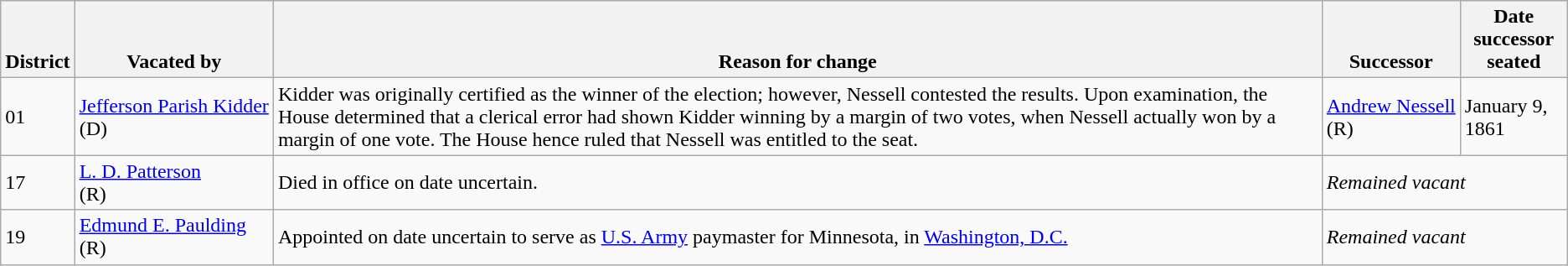<table class="wikitable sortable">
<tr style="vertical-align:bottom;">
<th>District</th>
<th>Vacated by</th>
<th>Reason for change</th>
<th>Successor</th>
<th>Date successor<br>seated</th>
</tr>
<tr>
<td>01</td>
<td nowrap ><a href='#'>Jefferson Parish Kidder</a><br>(D)</td>
<td>Kidder was originally certified as the winner of the election; however, Nessell contested the results. Upon examination, the House determined that a clerical error had shown Kidder winning by a margin of two votes, when Nessell actually won by a margin of one vote. The House hence ruled that Nessell was entitled to the seat.</td>
<td nowrap ><a href='#'>Andrew Nessell</a><br>(R)</td>
<td>January 9, 1861</td>
</tr>
<tr>
<td>17</td>
<td nowrap ><a href='#'>L. D. Patterson</a><br>(R)</td>
<td>Died in office on date uncertain.</td>
<td colspan="2"><em>Remained vacant</em></td>
</tr>
<tr>
<td>19</td>
<td nowrap ><a href='#'>Edmund E. Paulding</a><br>(R)</td>
<td>Appointed on date uncertain to serve as <a href='#'>U.S. Army</a> paymaster for Minnesota, in <a href='#'>Washington, D.C.</a></td>
<td colspan="2"><em>Remained vacant</em></td>
</tr>
</table>
